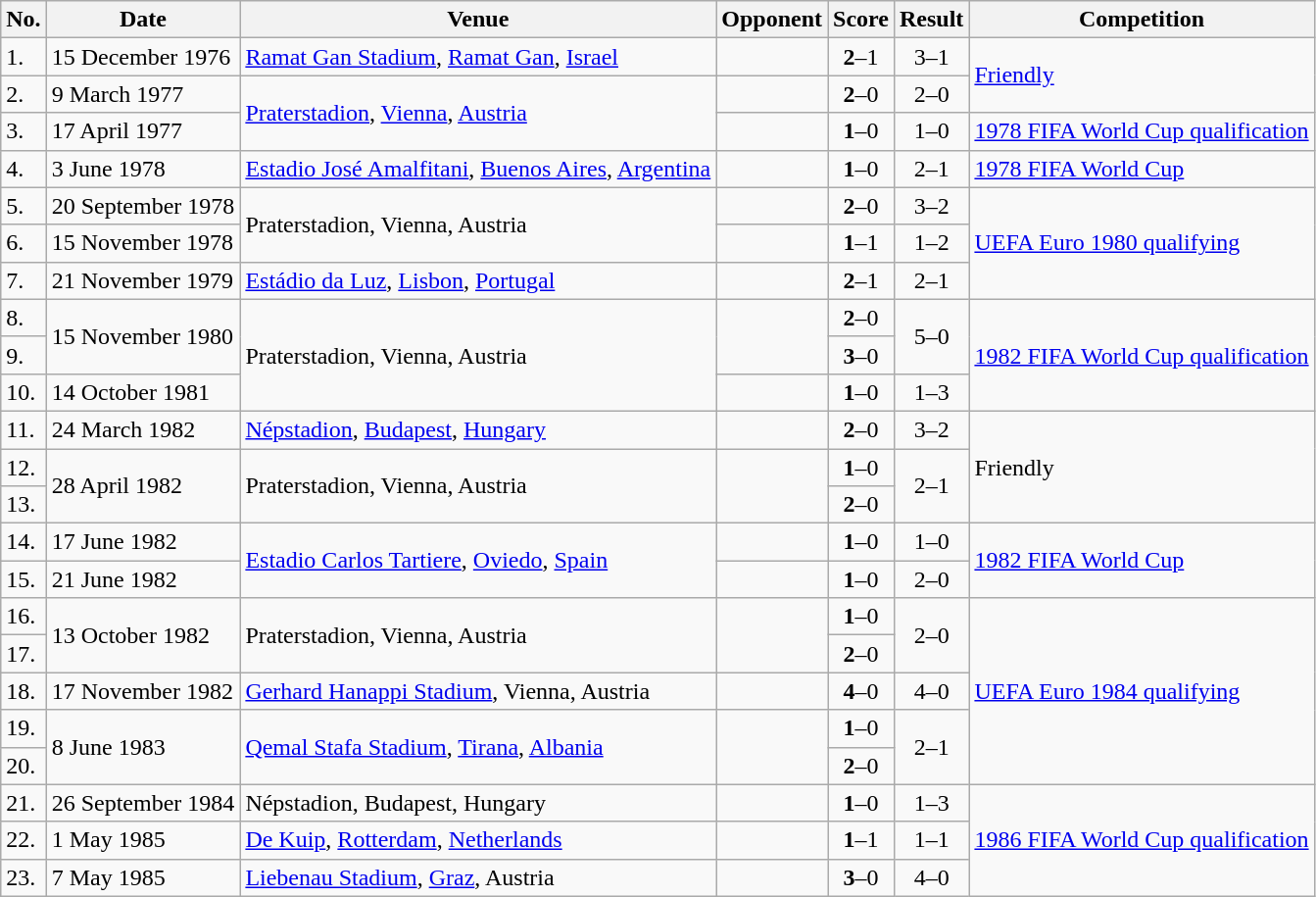<table class="wikitable">
<tr>
<th>No.</th>
<th>Date</th>
<th>Venue</th>
<th>Opponent</th>
<th>Score</th>
<th>Result</th>
<th>Competition</th>
</tr>
<tr>
<td>1.</td>
<td>15 December 1976</td>
<td><a href='#'>Ramat Gan Stadium</a>, <a href='#'>Ramat Gan</a>, <a href='#'>Israel</a></td>
<td></td>
<td align=center><strong>2</strong>–1</td>
<td align=center>3–1</td>
<td rowspan=2><a href='#'>Friendly</a></td>
</tr>
<tr>
<td>2.</td>
<td>9 March 1977</td>
<td rowspan=2><a href='#'>Praterstadion</a>, <a href='#'>Vienna</a>, <a href='#'>Austria</a></td>
<td></td>
<td align=center><strong>2</strong>–0</td>
<td align=center>2–0</td>
</tr>
<tr>
<td>3.</td>
<td>17 April 1977</td>
<td></td>
<td align=center><strong>1</strong>–0</td>
<td align=center>1–0</td>
<td><a href='#'>1978 FIFA World Cup qualification</a></td>
</tr>
<tr>
<td>4.</td>
<td>3 June 1978</td>
<td><a href='#'>Estadio José Amalfitani</a>, <a href='#'>Buenos Aires</a>, <a href='#'>Argentina</a></td>
<td></td>
<td align=center><strong>1</strong>–0</td>
<td align=center>2–1</td>
<td><a href='#'>1978 FIFA World Cup</a></td>
</tr>
<tr>
<td>5.</td>
<td>20 September 1978</td>
<td rowspan=2>Praterstadion, Vienna, Austria</td>
<td></td>
<td align=center><strong>2</strong>–0</td>
<td align=center>3–2</td>
<td rowspan=3><a href='#'>UEFA Euro 1980 qualifying</a></td>
</tr>
<tr>
<td>6.</td>
<td>15 November 1978</td>
<td></td>
<td align=center><strong>1</strong>–1</td>
<td align=center>1–2</td>
</tr>
<tr>
<td>7.</td>
<td>21 November 1979</td>
<td><a href='#'>Estádio da Luz</a>, <a href='#'>Lisbon</a>, <a href='#'>Portugal</a></td>
<td></td>
<td align=center><strong>2</strong>–1</td>
<td align=center>2–1</td>
</tr>
<tr>
<td>8.</td>
<td rowspan=2>15 November 1980</td>
<td rowspan=3>Praterstadion, Vienna, Austria</td>
<td rowspan=2></td>
<td align=center><strong>2</strong>–0</td>
<td rowspan=2 align=center>5–0</td>
<td rowspan=3><a href='#'>1982 FIFA World Cup qualification</a></td>
</tr>
<tr>
<td>9.</td>
<td align=center><strong>3</strong>–0</td>
</tr>
<tr>
<td>10.</td>
<td>14 October 1981</td>
<td></td>
<td align=center><strong>1</strong>–0</td>
<td align=center>1–3</td>
</tr>
<tr>
<td>11.</td>
<td>24 March 1982</td>
<td><a href='#'>Népstadion</a>, <a href='#'>Budapest</a>, <a href='#'>Hungary</a></td>
<td></td>
<td align=center><strong>2</strong>–0</td>
<td align=center>3–2</td>
<td rowspan=3>Friendly</td>
</tr>
<tr>
<td>12.</td>
<td rowspan=2>28 April 1982</td>
<td rowspan=2>Praterstadion, Vienna, Austria</td>
<td rowspan=2></td>
<td align=center><strong>1</strong>–0</td>
<td rowspan=2 align=center>2–1</td>
</tr>
<tr>
<td>13.</td>
<td align=center><strong>2</strong>–0</td>
</tr>
<tr>
<td>14.</td>
<td>17 June 1982</td>
<td rowspan=2><a href='#'>Estadio Carlos Tartiere</a>, <a href='#'>Oviedo</a>, <a href='#'>Spain</a></td>
<td></td>
<td align=center><strong>1</strong>–0</td>
<td align=center>1–0</td>
<td rowspan=2><a href='#'>1982 FIFA World Cup</a></td>
</tr>
<tr>
<td>15.</td>
<td>21 June 1982</td>
<td></td>
<td align=center><strong>1</strong>–0</td>
<td align=center>2–0</td>
</tr>
<tr>
<td>16.</td>
<td rowspan=2>13 October 1982</td>
<td rowspan=2>Praterstadion, Vienna, Austria</td>
<td rowspan=2></td>
<td align=center><strong>1</strong>–0</td>
<td rowspan=2 align=center>2–0</td>
<td rowspan=5><a href='#'>UEFA Euro 1984 qualifying</a></td>
</tr>
<tr>
<td>17.</td>
<td align=center><strong>2</strong>–0</td>
</tr>
<tr>
<td>18.</td>
<td>17 November 1982</td>
<td><a href='#'>Gerhard Hanappi Stadium</a>, Vienna, Austria</td>
<td></td>
<td align=center><strong>4</strong>–0</td>
<td align=center>4–0</td>
</tr>
<tr>
<td>19.</td>
<td rowspan=2>8 June 1983</td>
<td rowspan=2><a href='#'>Qemal Stafa Stadium</a>, <a href='#'>Tirana</a>, <a href='#'>Albania</a></td>
<td rowspan=2></td>
<td align=center><strong>1</strong>–0</td>
<td rowspan=2 align=center>2–1</td>
</tr>
<tr>
<td>20.</td>
<td align=center><strong>2</strong>–0</td>
</tr>
<tr>
<td>21.</td>
<td>26 September 1984</td>
<td>Népstadion, Budapest, Hungary</td>
<td></td>
<td align=center><strong>1</strong>–0</td>
<td align=center>1–3</td>
<td rowspan=3><a href='#'>1986 FIFA World Cup qualification</a></td>
</tr>
<tr>
<td>22.</td>
<td>1 May 1985</td>
<td><a href='#'>De Kuip</a>, <a href='#'>Rotterdam</a>, <a href='#'>Netherlands</a></td>
<td></td>
<td align=center><strong>1</strong>–1</td>
<td align=center>1–1</td>
</tr>
<tr>
<td>23.</td>
<td>7 May 1985</td>
<td><a href='#'>Liebenau Stadium</a>, <a href='#'>Graz</a>, Austria</td>
<td></td>
<td align=center><strong>3</strong>–0</td>
<td align=center>4–0</td>
</tr>
</table>
